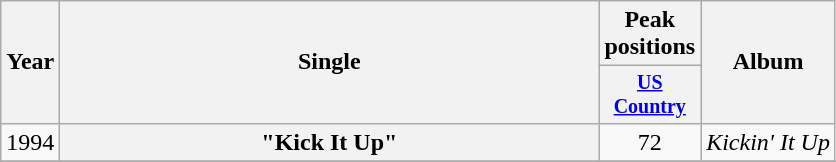<table class="wikitable plainrowheaders" style="text-align:center;">
<tr>
<th rowspan="2">Year</th>
<th rowspan="2" style="width:22em;">Single</th>
<th colspan="1">Peak positions</th>
<th rowspan="2">Album</th>
</tr>
<tr style="font-size:smaller;">
<th width="60"><a href='#'>US Country</a></th>
</tr>
<tr>
<td>1994</td>
<th scope="row">"Kick It Up"</th>
<td>72</td>
<td align="left"><em>Kickin' It Up</em></td>
</tr>
<tr>
</tr>
</table>
